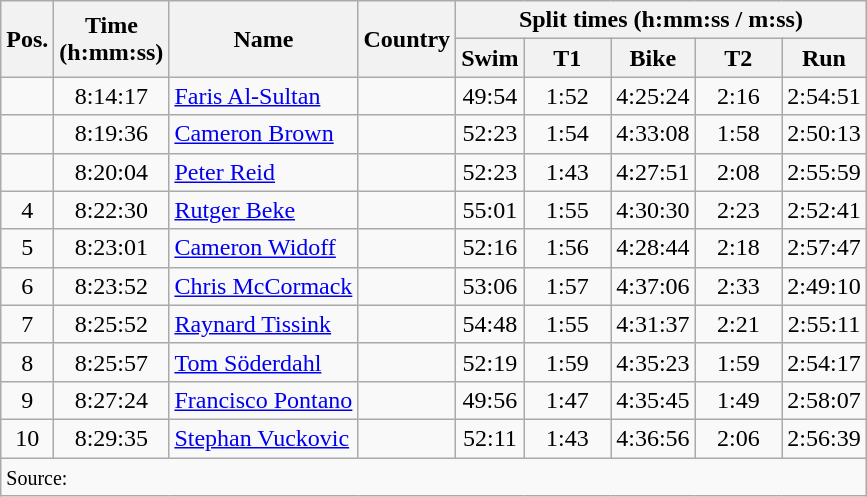<table class="wikitable" style="text-align:center">
<tr>
<th rowspan="2">Pos.</th>
<th rowspan="2">Time<br>(h:mm:ss)</th>
<th rowspan="2">Name</th>
<th rowspan="2">Country</th>
<th colspan="5">Split times (h:mm:ss / m:ss)</th>
</tr>
<tr>
<th>Swim</th>
<th>    T1    </th>
<th>Bike</th>
<th>    T2    </th>
<th>Run</th>
</tr>
<tr>
<td></td>
<td>8:14:17</td>
<td align="left"><a href='#'>Faris Al-Sultan</a></td>
<td align="left"></td>
<td>49:54</td>
<td>1:52</td>
<td>4:25:24</td>
<td>2:16</td>
<td>2:54:51</td>
</tr>
<tr>
<td></td>
<td>8:19:36</td>
<td align="left"><a href='#'>Cameron Brown</a></td>
<td align="left"></td>
<td>52:23</td>
<td>1:54</td>
<td>4:33:08</td>
<td>1:58</td>
<td>2:50:13</td>
</tr>
<tr>
<td></td>
<td>8:20:04</td>
<td align="left"><a href='#'>Peter Reid</a></td>
<td align="left"></td>
<td>52:23</td>
<td>1:43</td>
<td>4:27:51</td>
<td>2:08</td>
<td>2:55:59</td>
</tr>
<tr>
<td>4</td>
<td>8:22:30</td>
<td align="left"><a href='#'>Rutger Beke</a></td>
<td align="left"></td>
<td>55:01</td>
<td>1:55</td>
<td>4:30:30</td>
<td>2:23</td>
<td>2:52:41</td>
</tr>
<tr>
<td>5</td>
<td>8:23:01</td>
<td align="left"><a href='#'>Cameron Widoff</a></td>
<td align="left"></td>
<td>52:16</td>
<td>1:56</td>
<td>4:28:44</td>
<td>2:18</td>
<td>2:57:47</td>
</tr>
<tr>
<td>6</td>
<td>8:23:52</td>
<td align="left"><a href='#'>Chris McCormack</a></td>
<td align="left"></td>
<td>53:06</td>
<td>1:57</td>
<td>4:37:06</td>
<td>2:33</td>
<td>2:49:10</td>
</tr>
<tr>
<td>7</td>
<td>8:25:52</td>
<td align="left"><a href='#'>Raynard Tissink</a></td>
<td align="left"></td>
<td>54:48</td>
<td>1:55</td>
<td>4:31:37</td>
<td>2:21</td>
<td>2:55:11</td>
</tr>
<tr>
<td>8</td>
<td>8:25:57</td>
<td align="left"><a href='#'>Tom Söderdahl</a></td>
<td align="left"></td>
<td>52:19</td>
<td>1:59</td>
<td>4:35:23</td>
<td>1:59</td>
<td>2:54:17</td>
</tr>
<tr>
<td>9</td>
<td>8:27:24</td>
<td align="left"><a href='#'>Francisco Pontano</a></td>
<td align="left"></td>
<td>49:56</td>
<td>1:47</td>
<td>4:35:45</td>
<td>1:49</td>
<td>2:58:07</td>
</tr>
<tr>
<td>10</td>
<td>8:29:35</td>
<td align="left"><a href='#'>Stephan Vuckovic</a></td>
<td align="left"></td>
<td>52:11</td>
<td>1:43</td>
<td>4:36:56</td>
<td>2:06</td>
<td>2:56:39</td>
</tr>
<tr>
<td colspan="9" align="left"><small>Source:</small></td>
</tr>
</table>
